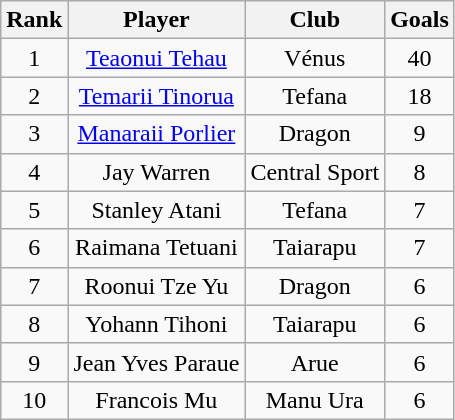<table class="wikitable" style="text-align:center;">
<tr>
<th>Rank</th>
<th>Player</th>
<th>Club</th>
<th>Goals</th>
</tr>
<tr>
<td>1</td>
<td> <a href='#'>Teaonui Tehau</a></td>
<td>Vénus</td>
<td>40</td>
</tr>
<tr>
<td>2</td>
<td> <a href='#'>Temarii Tinorua</a></td>
<td>Tefana</td>
<td>18</td>
</tr>
<tr>
<td>3</td>
<td> <a href='#'>Manaraii Porlier</a></td>
<td>Dragon</td>
<td>9</td>
</tr>
<tr>
<td>4</td>
<td> Jay Warren</td>
<td>Central Sport</td>
<td>8</td>
</tr>
<tr>
<td>5</td>
<td> Stanley Atani</td>
<td>Tefana</td>
<td>7</td>
</tr>
<tr>
<td>6</td>
<td> Raimana Tetuani</td>
<td>Taiarapu</td>
<td>7</td>
</tr>
<tr>
<td>7</td>
<td> Roonui Tze Yu</td>
<td>Dragon</td>
<td>6</td>
</tr>
<tr>
<td>8</td>
<td> Yohann Tihoni</td>
<td>Taiarapu</td>
<td>6</td>
</tr>
<tr>
<td>9</td>
<td> Jean Yves Paraue</td>
<td>Arue</td>
<td>6</td>
</tr>
<tr>
<td>10</td>
<td> Francois Mu</td>
<td>Manu Ura</td>
<td>6</td>
</tr>
</table>
